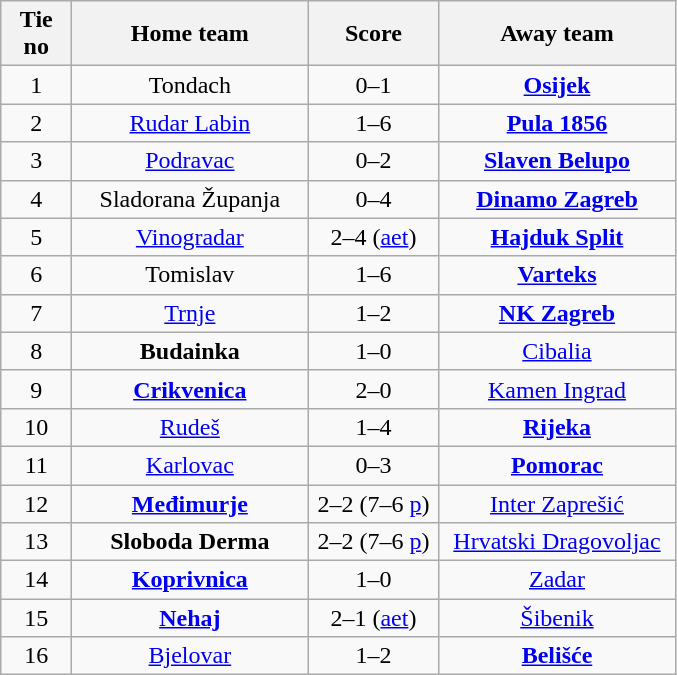<table class="wikitable" style="text-align: center">
<tr>
<th width=40>Tie no</th>
<th width=150>Home team</th>
<th width=80>Score</th>
<th width=150>Away team</th>
</tr>
<tr>
<td>1</td>
<td>Tondach</td>
<td>0–1</td>
<td><strong><a href='#'>Osijek</a></strong></td>
</tr>
<tr>
<td>2</td>
<td><a href='#'>Rudar Labin</a></td>
<td>1–6</td>
<td><strong><a href='#'>Pula 1856</a></strong></td>
</tr>
<tr>
<td>3</td>
<td><a href='#'>Podravac</a></td>
<td>0–2</td>
<td><strong><a href='#'>Slaven Belupo</a></strong></td>
</tr>
<tr>
<td>4</td>
<td>Sladorana Županja</td>
<td>0–4</td>
<td><strong><a href='#'>Dinamo Zagreb</a></strong></td>
</tr>
<tr>
<td>5</td>
<td><a href='#'>Vinogradar</a></td>
<td>2–4 (<a href='#'>aet</a>)</td>
<td><strong><a href='#'>Hajduk Split</a></strong></td>
</tr>
<tr>
<td>6</td>
<td>Tomislav</td>
<td>1–6</td>
<td><strong><a href='#'>Varteks</a></strong></td>
</tr>
<tr>
<td>7</td>
<td><a href='#'>Trnje</a></td>
<td>1–2</td>
<td><strong><a href='#'>NK Zagreb</a></strong></td>
</tr>
<tr>
<td>8</td>
<td><strong>Budainka</strong></td>
<td>1–0</td>
<td><a href='#'>Cibalia</a></td>
</tr>
<tr>
<td>9</td>
<td><strong><a href='#'>Crikvenica</a></strong></td>
<td>2–0</td>
<td><a href='#'>Kamen Ingrad</a></td>
</tr>
<tr>
<td>10</td>
<td><a href='#'>Rudeš</a></td>
<td>1–4</td>
<td><strong><a href='#'>Rijeka</a></strong></td>
</tr>
<tr>
<td>11</td>
<td><a href='#'>Karlovac</a></td>
<td>0–3</td>
<td><strong><a href='#'>Pomorac</a></strong></td>
</tr>
<tr>
<td>12</td>
<td><strong><a href='#'>Međimurje</a></strong></td>
<td>2–2 (7–6 <a href='#'>p</a>)</td>
<td><a href='#'>Inter Zaprešić</a></td>
</tr>
<tr>
<td>13</td>
<td><strong>Sloboda Derma</strong></td>
<td>2–2 (7–6 <a href='#'>p</a>)</td>
<td><a href='#'>Hrvatski Dragovoljac</a></td>
</tr>
<tr>
<td>14</td>
<td><strong><a href='#'>Koprivnica</a></strong></td>
<td>1–0</td>
<td><a href='#'>Zadar</a></td>
</tr>
<tr>
<td>15</td>
<td><strong><a href='#'>Nehaj</a></strong></td>
<td>2–1 (<a href='#'>aet</a>)</td>
<td><a href='#'>Šibenik</a></td>
</tr>
<tr>
<td>16</td>
<td><a href='#'>Bjelovar</a></td>
<td>1–2</td>
<td><strong><a href='#'>Belišće</a></strong></td>
</tr>
</table>
